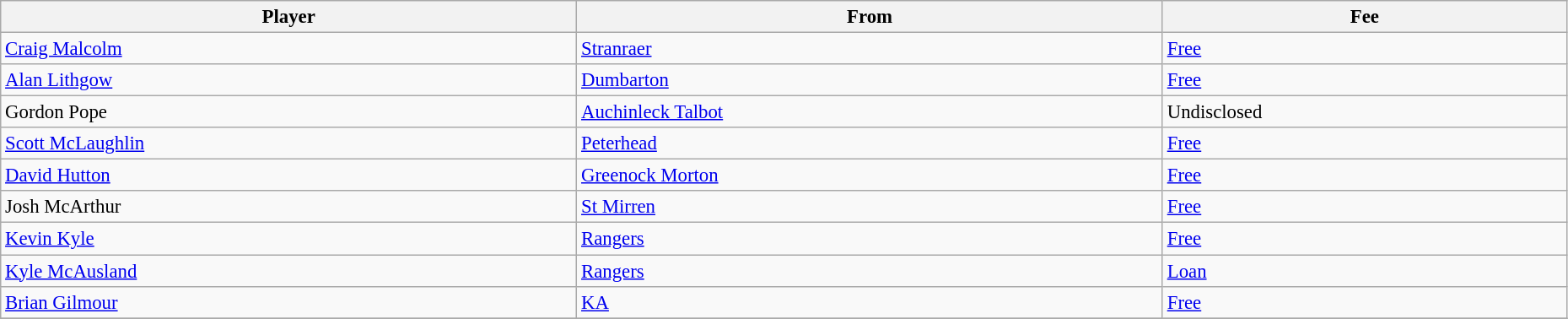<table class="wikitable" style="text-align:center; font-size:95%;width:98%; text-align:left">
<tr>
<th>Player</th>
<th>From</th>
<th>Fee</th>
</tr>
<tr>
<td> <a href='#'>Craig Malcolm</a></td>
<td> <a href='#'>Stranraer</a></td>
<td><a href='#'>Free</a></td>
</tr>
<tr>
<td> <a href='#'>Alan Lithgow</a></td>
<td> <a href='#'>Dumbarton</a></td>
<td><a href='#'>Free</a></td>
</tr>
<tr>
<td> Gordon Pope</td>
<td> <a href='#'>Auchinleck Talbot</a></td>
<td>Undisclosed</td>
</tr>
<tr>
<td> <a href='#'>Scott McLaughlin</a></td>
<td> <a href='#'>Peterhead</a></td>
<td><a href='#'>Free</a></td>
</tr>
<tr>
<td> <a href='#'>David Hutton</a></td>
<td> <a href='#'>Greenock Morton</a></td>
<td><a href='#'>Free</a></td>
</tr>
<tr>
<td> Josh McArthur</td>
<td> <a href='#'>St Mirren</a></td>
<td><a href='#'>Free</a></td>
</tr>
<tr>
<td> <a href='#'>Kevin Kyle</a></td>
<td> <a href='#'>Rangers</a></td>
<td><a href='#'>Free</a></td>
</tr>
<tr>
<td> <a href='#'>Kyle McAusland</a></td>
<td> <a href='#'>Rangers</a></td>
<td><a href='#'>Loan</a></td>
</tr>
<tr>
<td> <a href='#'>Brian Gilmour</a></td>
<td> <a href='#'>KA</a></td>
<td><a href='#'>Free</a></td>
</tr>
<tr>
</tr>
</table>
